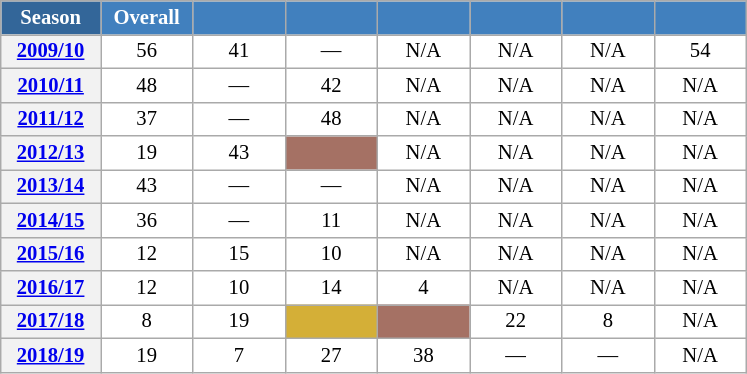<table class="wikitable" style="font-size:86%; text-align:center; border:grey solid 1px; border-collapse:collapse; background:#ffffff;">
<tr>
<th style="background-color:#369; color:white; width:60px;"> Season </th>
<th style="background-color:#4180be; color:white; width:55px;">Overall</th>
<th style="background-color:#4180be; color:white; width:55px;"></th>
<th style="background-color:#4180be; color:white; width:55px;"></th>
<th style="background-color:#4180be; color:white; width:55px;"></th>
<th style="background-color:#4180be; color:white; width:55px;"></th>
<th style="background-color:#4180be; color:white; width:55px;"></th>
<th style="background-color:#4180be; color:white; width:55px;"></th>
</tr>
<tr>
<th scope="row" style="text-align:center;"><a href='#'>2009/10</a></th>
<td align=center>56</td>
<td align=center>41</td>
<td align=center>—</td>
<td align=center>N/A</td>
<td align=center>N/A</td>
<td align=center>N/A</td>
<td align=center>54</td>
</tr>
<tr>
<th scope="row" style="text-align:center;"><a href='#'>2010/11</a></th>
<td align=center>48</td>
<td align=center>—</td>
<td align=center>42</td>
<td align=center>N/A</td>
<td align=center>N/A</td>
<td align=center>N/A</td>
<td align=center>N/A</td>
</tr>
<tr>
<th scope="row" style="text-align:center;"><a href='#'>2011/12</a></th>
<td align=center>37</td>
<td align=center>—</td>
<td align=center>48</td>
<td align=center>N/A</td>
<td align=center>N/A</td>
<td align=center>N/A</td>
<td align=center>N/A</td>
</tr>
<tr>
<th scope="row" style="text-align:center;"><a href='#'>2012/13</a></th>
<td align=center>19</td>
<td align=center>43</td>
<td style="text-align:center; background:#a57164;"></td>
<td align=center>N/A</td>
<td align=center>N/A</td>
<td align=center>N/A</td>
<td align=center>N/A</td>
</tr>
<tr>
<th scope="row" style="text-align:center;"><a href='#'>2013/14</a></th>
<td align=center>43</td>
<td align=center>—</td>
<td align=center>—</td>
<td align=center>N/A</td>
<td align=center>N/A</td>
<td align=center>N/A</td>
<td align=center>N/A</td>
</tr>
<tr>
<th scope="row" style="text-align:center;"><a href='#'>2014/15</a></th>
<td align=center>36</td>
<td align=center>—</td>
<td align=center>11</td>
<td align=center>N/A</td>
<td align=center>N/A</td>
<td align=center>N/A</td>
<td align=center>N/A</td>
</tr>
<tr>
<th scope="row" style="text-align:center;"><a href='#'>2015/16</a></th>
<td align=center>12</td>
<td align=center>15</td>
<td align=center>10</td>
<td align=center>N/A</td>
<td align=center>N/A</td>
<td align=center>N/A</td>
<td align=center>N/A</td>
</tr>
<tr>
<th scope="row" style="text-align:center;"><a href='#'>2016/17</a></th>
<td align=center>12</td>
<td align=center>10</td>
<td align=center>14</td>
<td align=center>4</td>
<td align=center>N/A</td>
<td align=center>N/A</td>
<td align=center>N/A</td>
</tr>
<tr>
<th scope="row" style="text-align:center;"><a href='#'>2017/18</a></th>
<td align=center>8</td>
<td align=center>19</td>
<td align=center bgcolor=#D4AF37></td>
<td style="text-align:center; background:#a57164;"></td>
<td align=center>22</td>
<td align=center>8</td>
<td align=center>N/A</td>
</tr>
<tr>
<th scope=row align=center><a href='#'>2018/19</a></th>
<td align=center>19</td>
<td align=center>7</td>
<td align=center>27</td>
<td align=center>38</td>
<td align=center>—</td>
<td align=center>—</td>
<td align=center>N/A</td>
</tr>
</table>
